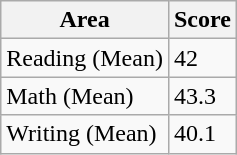<table class="wikitable">
<tr>
<th>Area</th>
<th>Score</th>
</tr>
<tr>
<td>Reading (Mean)</td>
<td>42</td>
</tr>
<tr>
<td>Math (Mean)</td>
<td>43.3</td>
</tr>
<tr>
<td>Writing (Mean)</td>
<td>40.1</td>
</tr>
</table>
